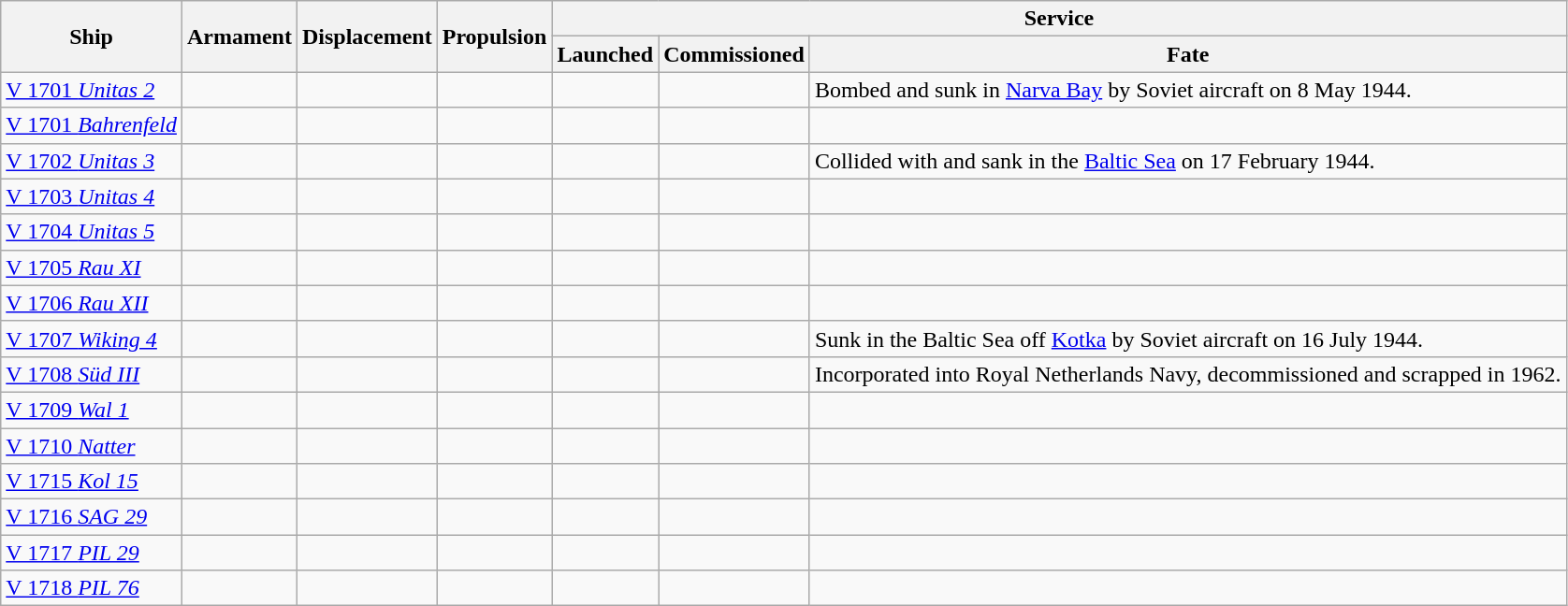<table class="wikitable">
<tr>
<th rowspan="2">Ship</th>
<th rowspan="2">Armament</th>
<th rowspan="2">Displacement</th>
<th rowspan="2">Propulsion</th>
<th colspan="3">Service</th>
</tr>
<tr>
<th>Launched</th>
<th>Commissioned</th>
<th>Fate</th>
</tr>
<tr>
<td><a href='#'>V 1701 <em>Unitas 2</em></a></td>
<td></td>
<td></td>
<td></td>
<td></td>
<td></td>
<td>Bombed and sunk in <a href='#'>Narva Bay</a> by Soviet aircraft on 8 May 1944.</td>
</tr>
<tr>
<td><a href='#'>V 1701 <em>Bahrenfeld</em></a></td>
<td></td>
<td></td>
<td></td>
<td></td>
<td></td>
<td></td>
</tr>
<tr>
<td><a href='#'>V 1702 <em>Unitas 3</em></a></td>
<td></td>
<td></td>
<td></td>
<td></td>
<td></td>
<td>Collided with  and sank in the <a href='#'>Baltic Sea</a> on 17 February 1944.</td>
</tr>
<tr>
<td><a href='#'>V 1703 <em>Unitas 4</em></a></td>
<td></td>
<td></td>
<td></td>
<td></td>
<td></td>
<td></td>
</tr>
<tr>
<td><a href='#'>V 1704 <em>Unitas 5</em></a></td>
<td></td>
<td></td>
<td></td>
<td></td>
<td></td>
<td></td>
</tr>
<tr>
<td><a href='#'>V 1705 <em>Rau XI</em></a></td>
<td></td>
<td></td>
<td></td>
<td></td>
<td></td>
<td></td>
</tr>
<tr>
<td><a href='#'>V 1706 <em>Rau XII</em></a></td>
<td></td>
<td></td>
<td></td>
<td></td>
<td></td>
<td></td>
</tr>
<tr>
<td><a href='#'>V 1707 <em>Wiking 4</em></a></td>
<td></td>
<td></td>
<td></td>
<td></td>
<td></td>
<td>Sunk in the Baltic Sea off <a href='#'>Kotka</a> by Soviet aircraft on 16 July 1944.</td>
</tr>
<tr>
<td><a href='#'>V 1708 <em>Süd III</em></a></td>
<td></td>
<td></td>
<td></td>
<td></td>
<td></td>
<td>Incorporated into Royal Netherlands Navy, decommissioned and scrapped in 1962.</td>
</tr>
<tr>
<td><a href='#'>V 1709 <em>Wal 1</em></a></td>
<td></td>
<td></td>
<td></td>
<td></td>
<td></td>
<td></td>
</tr>
<tr>
<td><a href='#'>V 1710 <em>Natter</em></a></td>
<td></td>
<td></td>
<td></td>
<td></td>
<td></td>
<td></td>
</tr>
<tr>
<td><a href='#'>V 1715 <em>Kol 15</em></a></td>
<td></td>
<td></td>
<td></td>
<td></td>
<td></td>
<td></td>
</tr>
<tr>
<td><a href='#'>V 1716 <em>SAG 29</em></a></td>
<td></td>
<td></td>
<td></td>
<td></td>
<td></td>
<td></td>
</tr>
<tr>
<td><a href='#'>V 1717 <em>PIL 29</em></a></td>
<td></td>
<td></td>
<td></td>
<td></td>
<td></td>
<td></td>
</tr>
<tr>
<td><a href='#'>V 1718 <em>PIL 76</em></a></td>
<td></td>
<td></td>
<td></td>
<td></td>
<td></td>
<td></td>
</tr>
</table>
